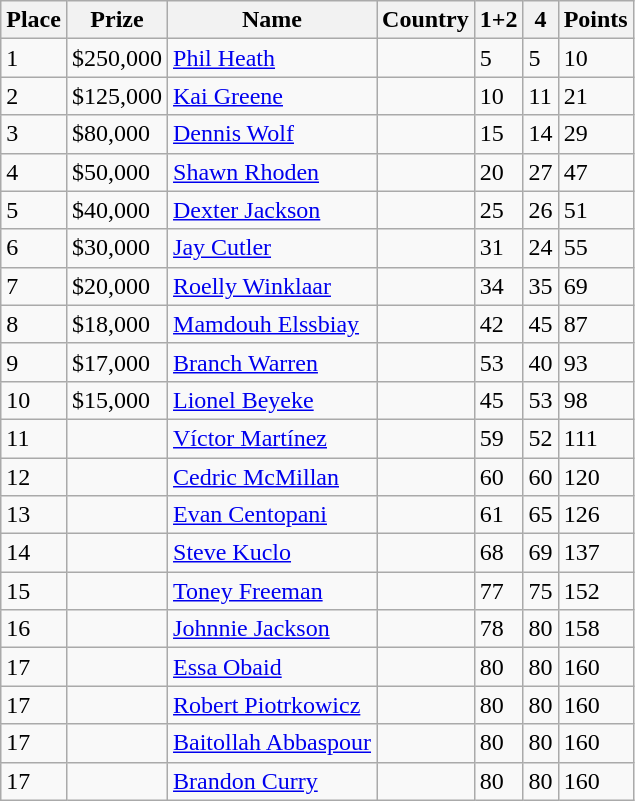<table class="wikitable">
<tr>
<th>Place</th>
<th>Prize</th>
<th>Name</th>
<th>Country</th>
<th>1+2</th>
<th>4</th>
<th>Points</th>
</tr>
<tr>
<td>1</td>
<td>$250,000</td>
<td><a href='#'>Phil Heath</a></td>
<td></td>
<td>5</td>
<td>5</td>
<td>10</td>
</tr>
<tr>
<td>2</td>
<td>$125,000</td>
<td><a href='#'>Kai Greene</a></td>
<td></td>
<td>10</td>
<td>11</td>
<td>21</td>
</tr>
<tr>
<td>3</td>
<td>$80,000</td>
<td><a href='#'>Dennis Wolf</a></td>
<td></td>
<td>15</td>
<td>14</td>
<td>29</td>
</tr>
<tr>
<td>4</td>
<td>$50,000</td>
<td><a href='#'>Shawn Rhoden</a></td>
<td></td>
<td>20</td>
<td>27</td>
<td>47</td>
</tr>
<tr>
<td>5</td>
<td>$40,000</td>
<td><a href='#'>Dexter Jackson</a></td>
<td></td>
<td>25</td>
<td>26</td>
<td>51</td>
</tr>
<tr>
<td>6</td>
<td>$30,000</td>
<td><a href='#'>Jay Cutler</a></td>
<td></td>
<td>31</td>
<td>24</td>
<td>55</td>
</tr>
<tr>
<td>7</td>
<td>$20,000</td>
<td><a href='#'>Roelly Winklaar</a></td>
<td></td>
<td>34</td>
<td>35</td>
<td>69</td>
</tr>
<tr>
<td>8</td>
<td>$18,000</td>
<td><a href='#'>Mamdouh Elssbiay</a></td>
<td></td>
<td>42</td>
<td>45</td>
<td>87</td>
</tr>
<tr>
<td>9</td>
<td>$17,000</td>
<td><a href='#'>Branch Warren</a></td>
<td></td>
<td>53</td>
<td>40</td>
<td>93</td>
</tr>
<tr>
<td>10</td>
<td>$15,000</td>
<td><a href='#'>Lionel Beyeke</a></td>
<td></td>
<td>45</td>
<td>53</td>
<td>98</td>
</tr>
<tr>
<td>11</td>
<td></td>
<td><a href='#'>Víctor Martínez</a></td>
<td></td>
<td>59</td>
<td>52</td>
<td>111</td>
</tr>
<tr>
<td>12</td>
<td></td>
<td><a href='#'>Cedric McMillan</a></td>
<td></td>
<td>60</td>
<td>60</td>
<td>120</td>
</tr>
<tr>
<td>13</td>
<td></td>
<td><a href='#'>Evan Centopani</a></td>
<td></td>
<td>61</td>
<td>65</td>
<td>126</td>
</tr>
<tr>
<td>14</td>
<td></td>
<td><a href='#'>Steve Kuclo</a></td>
<td></td>
<td>68</td>
<td>69</td>
<td>137</td>
</tr>
<tr>
<td>15</td>
<td></td>
<td><a href='#'>Toney Freeman</a></td>
<td></td>
<td>77</td>
<td>75</td>
<td>152</td>
</tr>
<tr>
<td>16</td>
<td></td>
<td><a href='#'>Johnnie Jackson</a></td>
<td></td>
<td>78</td>
<td>80</td>
<td>158</td>
</tr>
<tr>
<td>17</td>
<td></td>
<td><a href='#'>Essa Obaid</a></td>
<td></td>
<td>80</td>
<td>80</td>
<td>160</td>
</tr>
<tr>
<td>17</td>
<td></td>
<td><a href='#'>Robert Piotrkowicz</a></td>
<td></td>
<td>80</td>
<td>80</td>
<td>160</td>
</tr>
<tr>
<td>17</td>
<td></td>
<td><a href='#'>Baitollah Abbaspour</a></td>
<td></td>
<td>80</td>
<td>80</td>
<td>160</td>
</tr>
<tr>
<td>17</td>
<td></td>
<td><a href='#'>Brandon Curry</a></td>
<td></td>
<td>80</td>
<td>80</td>
<td>160</td>
</tr>
</table>
